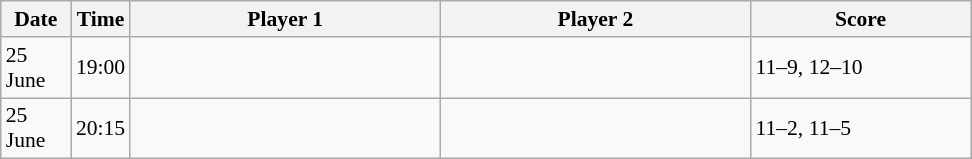<table class="sortable wikitable" style="font-size:90%">
<tr>
<th width="40">Date</th>
<th width="30">Time</th>
<th width="200">Player 1</th>
<th width="200">Player 2</th>
<th width="140">Score</th>
</tr>
<tr>
<td>25 June</td>
<td>19:00</td>
<td><strong></strong></td>
<td></td>
<td>11–9, 12–10</td>
</tr>
<tr>
<td>25 June</td>
<td>20:15</td>
<td><strong></strong></td>
<td></td>
<td>11–2, 11–5</td>
</tr>
</table>
